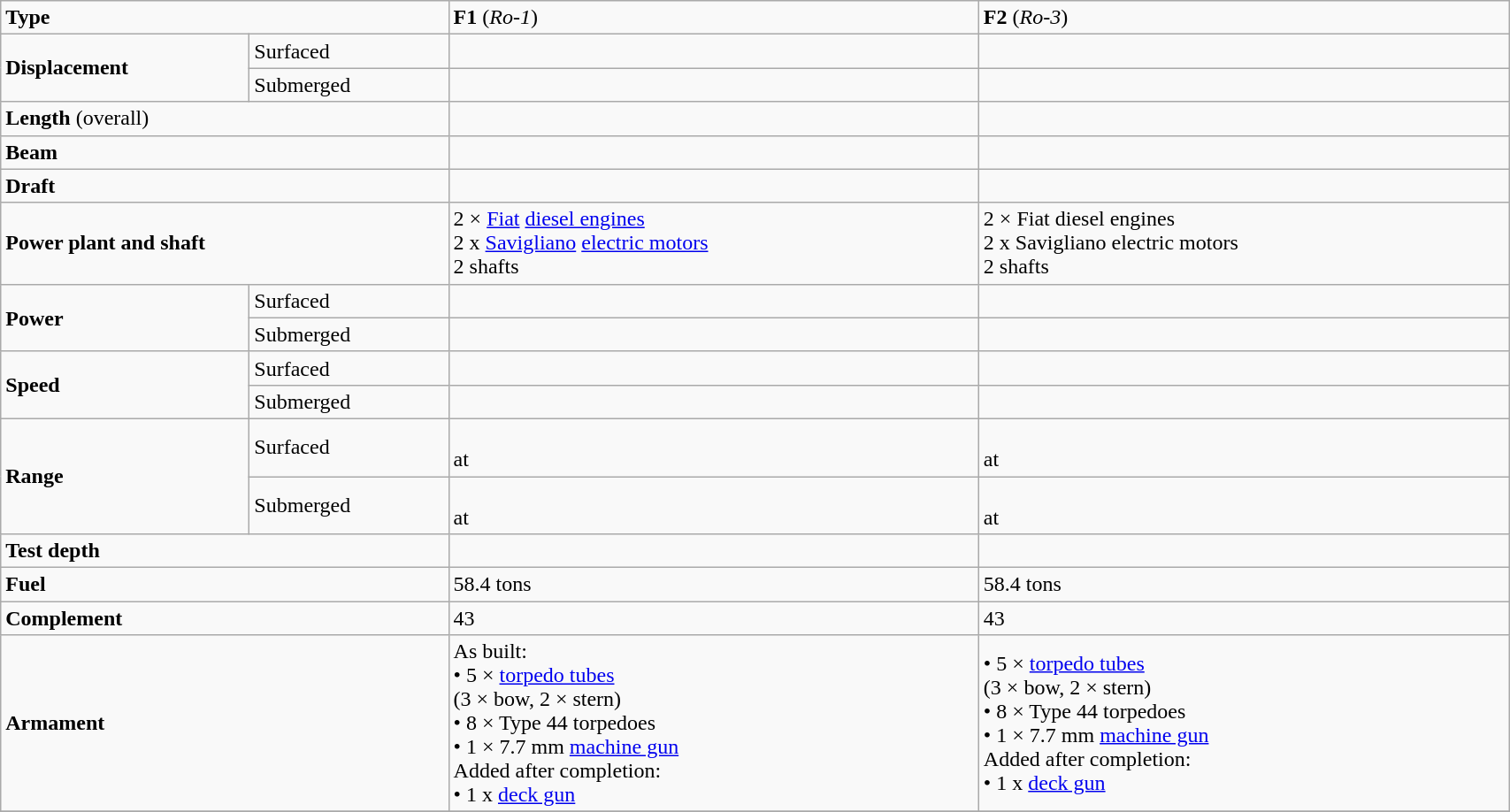<table class="wikitable" width="90%">
<tr>
<td width="13%" colspan="2"><strong>Type</strong></td>
<td width="17%"><strong>F1</strong> (<em>Ro-1</em>)</td>
<td width="17%"><strong>F2</strong> (<em>Ro-3</em>)</td>
</tr>
<tr>
<td rowspan="2"><strong>Displacement</strong></td>
<td>Surfaced</td>
<td></td>
<td></td>
</tr>
<tr>
<td>Submerged</td>
<td></td>
<td></td>
</tr>
<tr>
<td colspan="2"><strong>Length</strong> (overall)</td>
<td></td>
<td></td>
</tr>
<tr>
<td colspan="2"><strong>Beam</strong></td>
<td></td>
<td></td>
</tr>
<tr>
<td colspan="2"><strong>Draft</strong></td>
<td></td>
<td></td>
</tr>
<tr>
<td colspan="2"><strong>Power plant and shaft</strong></td>
<td>2 × <a href='#'>Fiat</a> <a href='#'>diesel engines</a><br>2 x <a href='#'>Savigliano</a> <a href='#'>electric motors</a><br>2 shafts</td>
<td>2 × Fiat diesel engines<br>2 x Savigliano electric motors<br>2 shafts</td>
</tr>
<tr>
<td rowspan="2"><strong>Power</strong></td>
<td>Surfaced</td>
<td></td>
<td></td>
</tr>
<tr>
<td>Submerged</td>
<td></td>
<td></td>
</tr>
<tr>
<td rowspan="2"><strong>Speed</strong></td>
<td>Surfaced</td>
<td></td>
<td></td>
</tr>
<tr>
<td>Submerged</td>
<td></td>
<td></td>
</tr>
<tr>
<td rowspan="2"><strong>Range</strong></td>
<td>Surfaced</td>
<td><br>at </td>
<td><br>at </td>
</tr>
<tr>
<td>Submerged</td>
<td><br>at </td>
<td><br>at </td>
</tr>
<tr>
<td colspan="2"><strong>Test depth</strong></td>
<td></td>
<td></td>
</tr>
<tr>
<td colspan="2"><strong>Fuel</strong></td>
<td>58.4 tons</td>
<td>58.4 tons</td>
</tr>
<tr>
<td colspan="2"><strong>Complement</strong></td>
<td>43</td>
<td>43</td>
</tr>
<tr>
<td colspan="2"><strong>Armament</strong></td>
<td>As built:<br>• 5 ×  <a href='#'>torpedo tubes</a><br>(3 × bow, 2 × stern)<br>• 8 × Type 44 torpedoes<br>• 1 × 7.7 mm <a href='#'>machine gun</a><br>Added after completion:<br>• 1 x <a href='#'> deck gun</a></td>
<td>• 5 ×  <a href='#'>torpedo tubes</a><br>(3 × bow, 2 × stern)<br>• 8 × Type 44 torpedoes<br>• 1 × 7.7 mm <a href='#'>machine gun</a><br>Added after completion:<br>• 1 x <a href='#'> deck gun</a></td>
</tr>
<tr>
</tr>
</table>
